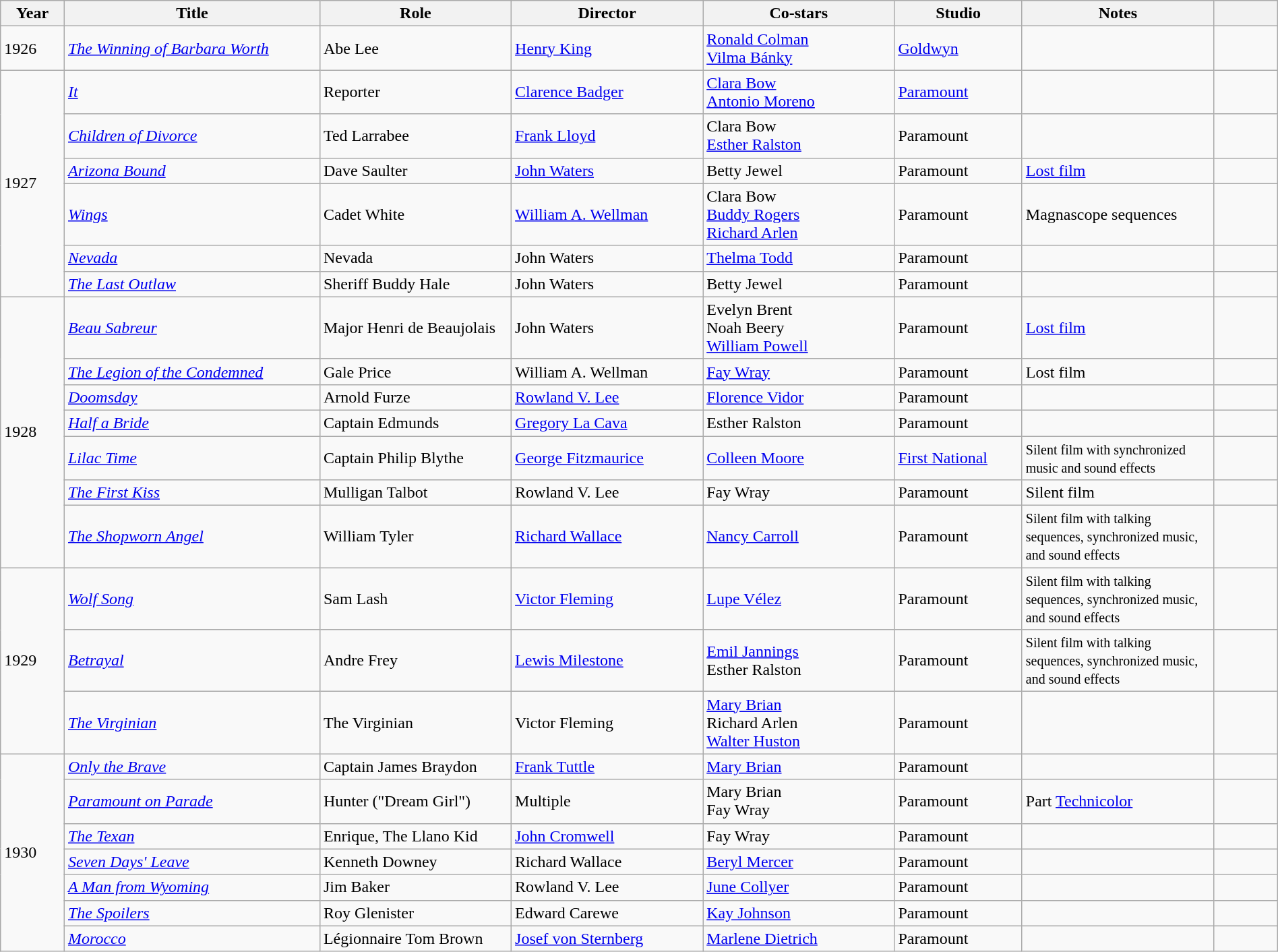<table class="wikitable sortable" width="100%">
<tr>
<th width="5%">Year</th>
<th width="20%">Title</th>
<th width="15%">Role</th>
<th width="15%">Director</th>
<th width="15%">Co-stars</th>
<th width="10%">Studio</th>
<th width="15%" class="unsortable">Notes</th>
<th width="5%" class="unsortable"></th>
</tr>
<tr>
<td>1926</td>
<td><em><a href='#'>The Winning of Barbara Worth</a></em></td>
<td>Abe Lee</td>
<td><a href='#'>Henry King</a></td>
<td><a href='#'>Ronald Colman</a><br><a href='#'>Vilma Bánky</a></td>
<td><a href='#'>Goldwyn</a></td>
<td></td>
<td></td>
</tr>
<tr>
<td rowspan=6>1927</td>
<td><em><a href='#'>It</a></em></td>
<td>Reporter</td>
<td><a href='#'>Clarence Badger</a></td>
<td><a href='#'>Clara Bow</a><br><a href='#'>Antonio Moreno</a></td>
<td><a href='#'>Paramount</a></td>
<td></td>
<td></td>
</tr>
<tr>
<td><em><a href='#'>Children of Divorce</a></em></td>
<td>Ted Larrabee</td>
<td><a href='#'>Frank Lloyd</a></td>
<td>Clara Bow<br><a href='#'>Esther Ralston</a></td>
<td>Paramount</td>
<td></td>
<td></td>
</tr>
<tr>
<td><em><a href='#'>Arizona Bound</a></em></td>
<td>Dave Saulter</td>
<td><a href='#'>John Waters</a></td>
<td>Betty Jewel</td>
<td>Paramount</td>
<td><a href='#'>Lost film</a></td>
<td></td>
</tr>
<tr>
<td><em><a href='#'>Wings</a></em></td>
<td>Cadet White</td>
<td><a href='#'>William A. Wellman</a></td>
<td>Clara Bow<br><a href='#'>Buddy Rogers</a><br><a href='#'>Richard Arlen</a></td>
<td>Paramount</td>
<td>Magnascope sequences</td>
<td></td>
</tr>
<tr>
<td><em><a href='#'>Nevada</a></em></td>
<td>Nevada</td>
<td>John Waters</td>
<td><a href='#'>Thelma Todd</a></td>
<td>Paramount</td>
<td></td>
<td></td>
</tr>
<tr>
<td><em><a href='#'>The Last Outlaw</a></em></td>
<td>Sheriff Buddy Hale</td>
<td>John Waters</td>
<td>Betty Jewel</td>
<td>Paramount</td>
<td></td>
<td></td>
</tr>
<tr>
<td rowspan=7>1928</td>
<td><em><a href='#'>Beau Sabreur</a></em></td>
<td>Major Henri de Beaujolais</td>
<td>John Waters</td>
<td>Evelyn Brent<br>Noah Beery<br><a href='#'>William Powell</a></td>
<td>Paramount</td>
<td><a href='#'>Lost film</a></td>
<td></td>
</tr>
<tr>
<td><em><a href='#'>The Legion of the Condemned</a></em></td>
<td>Gale Price</td>
<td>William A. Wellman</td>
<td><a href='#'>Fay Wray</a></td>
<td>Paramount</td>
<td>Lost film</td>
<td></td>
</tr>
<tr>
<td><em><a href='#'>Doomsday</a></em></td>
<td>Arnold Furze</td>
<td><a href='#'>Rowland V. Lee</a></td>
<td><a href='#'>Florence Vidor</a></td>
<td>Paramount</td>
<td></td>
<td></td>
</tr>
<tr>
<td><em><a href='#'>Half a Bride</a></em></td>
<td>Captain Edmunds</td>
<td><a href='#'>Gregory La Cava</a></td>
<td>Esther Ralston</td>
<td>Paramount</td>
<td></td>
<td></td>
</tr>
<tr>
<td><em><a href='#'>Lilac Time</a></em></td>
<td>Captain Philip Blythe</td>
<td><a href='#'>George Fitzmaurice</a></td>
<td><a href='#'>Colleen Moore</a></td>
<td><a href='#'>First National</a></td>
<td><small>Silent film with synchronized music and sound effects</small></td>
<td></td>
</tr>
<tr>
<td><em><a href='#'>The First Kiss</a></em></td>
<td>Mulligan Talbot</td>
<td>Rowland V. Lee</td>
<td>Fay Wray</td>
<td>Paramount</td>
<td>Silent film</td>
<td></td>
</tr>
<tr>
<td><em><a href='#'>The Shopworn Angel</a></em></td>
<td>William Tyler</td>
<td><a href='#'>Richard Wallace</a></td>
<td><a href='#'>Nancy Carroll</a></td>
<td>Paramount</td>
<td><small>Silent film with talking sequences, synchronized music, and sound effects</small></td>
<td></td>
</tr>
<tr>
<td rowspan=3>1929</td>
<td><em><a href='#'>Wolf Song</a></em></td>
<td>Sam Lash</td>
<td><a href='#'>Victor Fleming</a></td>
<td><a href='#'>Lupe Vélez</a></td>
<td>Paramount</td>
<td><small>Silent film with talking sequences, synchronized music, and sound effects</small></td>
<td></td>
</tr>
<tr>
<td><em><a href='#'>Betrayal</a></em></td>
<td>Andre Frey</td>
<td><a href='#'>Lewis Milestone</a></td>
<td><a href='#'>Emil Jannings</a><br>Esther Ralston</td>
<td>Paramount</td>
<td><small>Silent film with talking sequences, synchronized music, and sound effects</small></td>
<td></td>
</tr>
<tr>
<td><em><a href='#'>The Virginian</a></em></td>
<td>The Virginian</td>
<td>Victor Fleming</td>
<td><a href='#'>Mary Brian</a><br>Richard Arlen<br><a href='#'>Walter Huston</a></td>
<td>Paramount</td>
<td></td>
<td></td>
</tr>
<tr>
<td rowspan=7>1930</td>
<td><em><a href='#'>Only the Brave</a></em></td>
<td>Captain James Braydon</td>
<td><a href='#'>Frank Tuttle</a></td>
<td><a href='#'>Mary Brian</a></td>
<td>Paramount</td>
<td></td>
<td></td>
</tr>
<tr>
<td><em><a href='#'>Paramount on Parade</a></em></td>
<td>Hunter ("Dream Girl")</td>
<td>Multiple</td>
<td>Mary Brian<br>Fay Wray</td>
<td>Paramount</td>
<td>Part <a href='#'>Technicolor</a></td>
<td></td>
</tr>
<tr>
<td><em><a href='#'>The Texan</a></em></td>
<td>Enrique, The Llano Kid</td>
<td><a href='#'>John Cromwell</a></td>
<td>Fay Wray</td>
<td>Paramount</td>
<td></td>
<td></td>
</tr>
<tr>
<td><em><a href='#'>Seven Days' Leave</a></em></td>
<td>Kenneth Downey</td>
<td>Richard Wallace</td>
<td><a href='#'>Beryl Mercer</a></td>
<td>Paramount</td>
<td></td>
<td></td>
</tr>
<tr>
<td><em><a href='#'>A Man from Wyoming</a></em></td>
<td>Jim Baker</td>
<td>Rowland V. Lee</td>
<td><a href='#'>June Collyer</a></td>
<td>Paramount</td>
<td></td>
<td></td>
</tr>
<tr>
<td><em><a href='#'>The Spoilers</a></em></td>
<td>Roy Glenister</td>
<td>Edward Carewe</td>
<td><a href='#'>Kay Johnson</a></td>
<td>Paramount</td>
<td></td>
<td></td>
</tr>
<tr>
<td><em><a href='#'>Morocco</a></em></td>
<td>Légionnaire Tom Brown</td>
<td><a href='#'>Josef von Sternberg</a></td>
<td><a href='#'>Marlene Dietrich</a></td>
<td>Paramount</td>
<td></td>
<td></td>
</tr>
</table>
